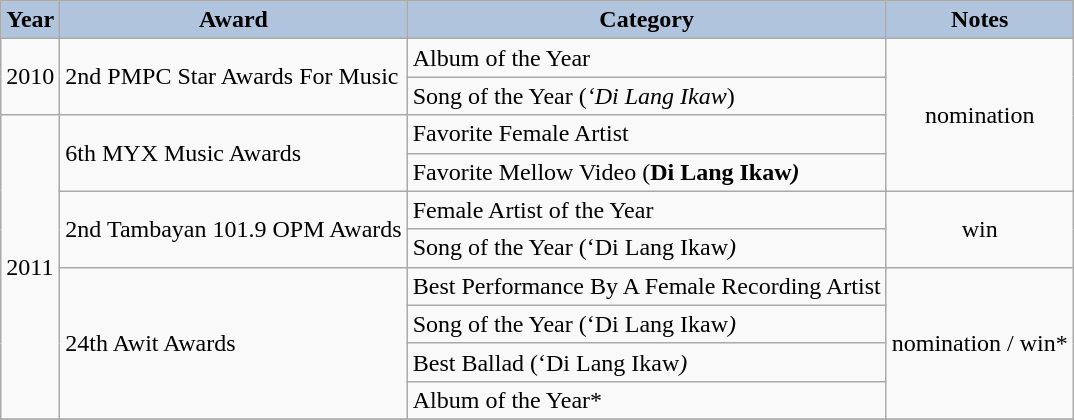<table class="wikitable">
<tr>
<th style="background:#B0C4DE;">Year</th>
<th style="background:#B0C4DE;">Award</th>
<th style="background:#B0C4DE;">Category</th>
<th style="background:#B0C4DE;">Notes</th>
</tr>
<tr>
<td rowspan=2>2010</td>
<td rowspan=2>2nd PMPC Star Awards For Music</td>
<td>Album of the Year</td>
<td rowspan=4 style="text-align:center;">nomination</td>
</tr>
<tr>
<td>Song of the Year (<em>‘Di Lang Ikaw</em>)</td>
</tr>
<tr>
<td rowspan=8>2011</td>
<td rowspan=2>6th MYX Music Awards</td>
<td>Favorite Female Artist</td>
</tr>
<tr>
<td>Favorite Mellow Video (<strong>Di Lang Ikaw<em>)</td>
</tr>
<tr>
<td rowspan=2>2nd Tambayan 101.9 OPM Awards</td>
<td>Female Artist of the Year</td>
<td rowspan=2 style="text-align:center;">win</td>
</tr>
<tr>
<td>Song of the Year (</em>‘Di Lang Ikaw<em>)</td>
</tr>
<tr>
<td rowspan=4>24th Awit Awards</td>
<td>Best Performance By A Female Recording Artist</td>
<td rowspan=4 style="text-align:center;">nomination / win*</td>
</tr>
<tr>
<td>Song of the Year (</em>‘Di Lang Ikaw<em>)</td>
</tr>
<tr>
<td>Best Ballad (</em>‘Di Lang Ikaw<em>)</td>
</tr>
<tr>
<td>Album of the Year*</td>
</tr>
<tr>
</tr>
</table>
